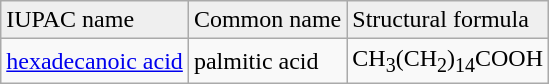<table class="wikitable">
<tr bgcolor="#efefef">
<td>IUPAC name</td>
<td>Common name</td>
<td>Structural formula</td>
</tr>
<tr>
<td><a href='#'>hexadecanoic acid</a></td>
<td>palmitic acid</td>
<td>CH<sub>3</sub>(CH<sub>2</sub>)<sub>14</sub>COOH</td>
</tr>
</table>
